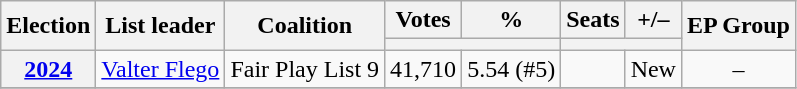<table class="wikitable" style="text-align:center;">
<tr>
<th rowspan=2>Election</th>
<th rowspan=2>List leader</th>
<th rowspan=2>Coalition</th>
<th>Votes</th>
<th>%</th>
<th>Seats</th>
<th>+/–</th>
<th rowspan=2>EP Group</th>
</tr>
<tr>
<th colspan=2></th>
<th colspan=2></th>
</tr>
<tr>
<th><a href='#'>2024</a></th>
<td><a href='#'>Valter Flego</a></td>
<td>Fair Play List 9</td>
<td>41,710</td>
<td>5.54 (#5)</td>
<td></td>
<td>New</td>
<td>–</td>
</tr>
<tr>
</tr>
</table>
